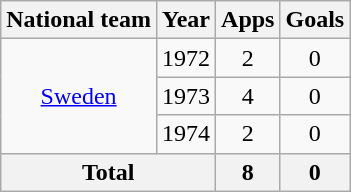<table class="wikitable" style="text-align:center">
<tr>
<th>National team</th>
<th>Year</th>
<th>Apps</th>
<th>Goals</th>
</tr>
<tr>
<td rowspan="3"><a href='#'>Sweden</a></td>
<td>1972</td>
<td>2</td>
<td>0</td>
</tr>
<tr>
<td>1973</td>
<td>4</td>
<td>0</td>
</tr>
<tr>
<td>1974</td>
<td>2</td>
<td>0</td>
</tr>
<tr>
<th colspan="2">Total</th>
<th>8</th>
<th>0</th>
</tr>
</table>
